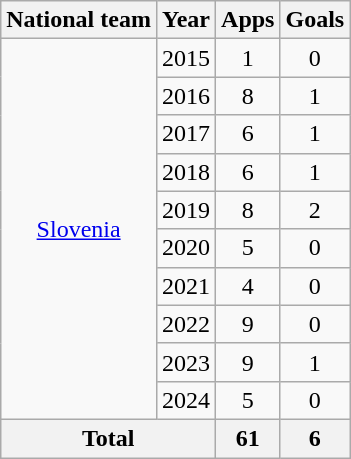<table class="wikitable" style="text-align:center">
<tr>
<th>National team</th>
<th>Year</th>
<th>Apps</th>
<th>Goals</th>
</tr>
<tr>
<td rowspan="10"><a href='#'>Slovenia</a></td>
<td>2015</td>
<td>1</td>
<td>0</td>
</tr>
<tr>
<td>2016</td>
<td>8</td>
<td>1</td>
</tr>
<tr>
<td>2017</td>
<td>6</td>
<td>1</td>
</tr>
<tr>
<td>2018</td>
<td>6</td>
<td>1</td>
</tr>
<tr>
<td>2019</td>
<td>8</td>
<td>2</td>
</tr>
<tr>
<td>2020</td>
<td>5</td>
<td>0</td>
</tr>
<tr>
<td>2021</td>
<td>4</td>
<td>0</td>
</tr>
<tr>
<td>2022</td>
<td>9</td>
<td>0</td>
</tr>
<tr>
<td>2023</td>
<td>9</td>
<td>1</td>
</tr>
<tr>
<td>2024</td>
<td>5</td>
<td>0</td>
</tr>
<tr>
<th colspan="2">Total</th>
<th>61</th>
<th>6</th>
</tr>
</table>
